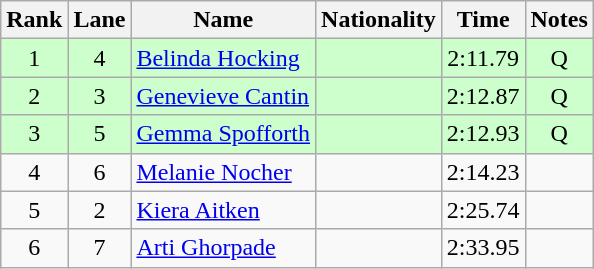<table class="wikitable sortable" style="text-align:center">
<tr>
<th>Rank</th>
<th>Lane</th>
<th>Name</th>
<th>Nationality</th>
<th>Time</th>
<th>Notes</th>
</tr>
<tr bgcolor=ccffcc>
<td>1</td>
<td>4</td>
<td align=left><a href='#'>Belinda Hocking</a></td>
<td align=left></td>
<td>2:11.79</td>
<td>Q</td>
</tr>
<tr bgcolor=ccffcc>
<td>2</td>
<td>3</td>
<td align=left><a href='#'>Genevieve Cantin</a></td>
<td align=left></td>
<td>2:12.87</td>
<td>Q</td>
</tr>
<tr bgcolor=ccffcc>
<td>3</td>
<td>5</td>
<td align=left><a href='#'>Gemma Spofforth</a></td>
<td align=left></td>
<td>2:12.93</td>
<td>Q</td>
</tr>
<tr>
<td>4</td>
<td>6</td>
<td align=left><a href='#'>Melanie Nocher</a></td>
<td align=left></td>
<td>2:14.23</td>
<td></td>
</tr>
<tr>
<td>5</td>
<td>2</td>
<td align=left><a href='#'>Kiera Aitken</a></td>
<td align=left></td>
<td>2:25.74</td>
<td></td>
</tr>
<tr>
<td>6</td>
<td>7</td>
<td align=left><a href='#'>Arti Ghorpade</a></td>
<td align=left></td>
<td>2:33.95</td>
<td></td>
</tr>
</table>
